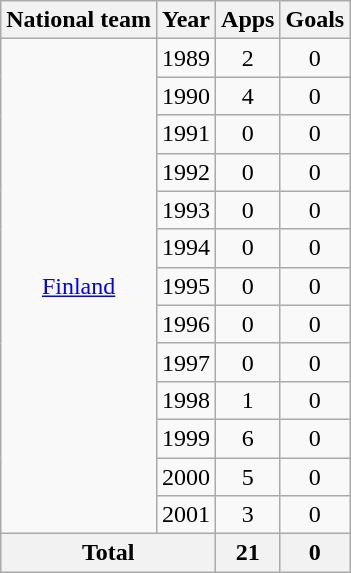<table class="wikitable" style="text-align:center">
<tr>
<th>National team</th>
<th>Year</th>
<th>Apps</th>
<th>Goals</th>
</tr>
<tr>
<td rowspan="13"><a href='#'>Finland</a></td>
<td>1989</td>
<td>2</td>
<td>0</td>
</tr>
<tr>
<td>1990</td>
<td>4</td>
<td>0</td>
</tr>
<tr>
<td>1991</td>
<td>0</td>
<td>0</td>
</tr>
<tr>
<td>1992</td>
<td>0</td>
<td>0</td>
</tr>
<tr>
<td>1993</td>
<td>0</td>
<td>0</td>
</tr>
<tr>
<td>1994</td>
<td>0</td>
<td>0</td>
</tr>
<tr>
<td>1995</td>
<td>0</td>
<td>0</td>
</tr>
<tr>
<td>1996</td>
<td>0</td>
<td>0</td>
</tr>
<tr>
<td>1997</td>
<td>0</td>
<td>0</td>
</tr>
<tr>
<td>1998</td>
<td>1</td>
<td>0</td>
</tr>
<tr>
<td>1999</td>
<td>6</td>
<td>0</td>
</tr>
<tr>
<td>2000</td>
<td>5</td>
<td>0</td>
</tr>
<tr>
<td>2001</td>
<td>3</td>
<td>0</td>
</tr>
<tr>
<th colspan="2">Total</th>
<th>21</th>
<th>0</th>
</tr>
</table>
